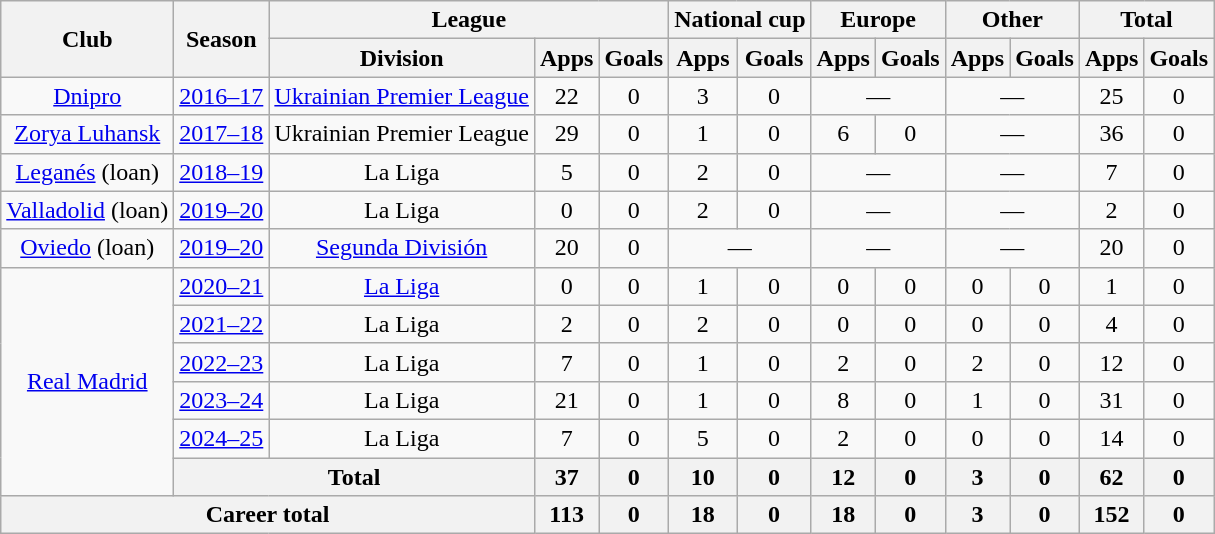<table class="wikitable" style="text-align:center">
<tr>
<th rowspan="2">Club</th>
<th rowspan="2">Season</th>
<th colspan="3">League</th>
<th colspan="2">National cup</th>
<th colspan="2">Europe</th>
<th colspan="2">Other</th>
<th colspan="2">Total</th>
</tr>
<tr>
<th>Division</th>
<th>Apps</th>
<th>Goals</th>
<th>Apps</th>
<th>Goals</th>
<th>Apps</th>
<th>Goals</th>
<th>Apps</th>
<th>Goals</th>
<th>Apps</th>
<th>Goals</th>
</tr>
<tr>
<td><a href='#'>Dnipro</a></td>
<td><a href='#'>2016–17</a></td>
<td><a href='#'>Ukrainian Premier League</a></td>
<td>22</td>
<td>0</td>
<td>3</td>
<td>0</td>
<td colspan=2>—</td>
<td colspan=2>—</td>
<td>25</td>
<td>0</td>
</tr>
<tr>
<td><a href='#'>Zorya Luhansk</a></td>
<td><a href='#'>2017–18</a></td>
<td>Ukrainian Premier League</td>
<td>29</td>
<td>0</td>
<td>1</td>
<td>0</td>
<td>6</td>
<td>0</td>
<td colspan=2>—</td>
<td>36</td>
<td>0</td>
</tr>
<tr>
<td><a href='#'>Leganés</a> (loan)</td>
<td><a href='#'>2018–19</a></td>
<td>La Liga</td>
<td>5</td>
<td>0</td>
<td>2</td>
<td>0</td>
<td colspan="2">—</td>
<td colspan="2">—</td>
<td>7</td>
<td>0</td>
</tr>
<tr>
<td><a href='#'>Valladolid</a> (loan)</td>
<td><a href='#'>2019–20</a></td>
<td>La Liga</td>
<td>0</td>
<td>0</td>
<td>2</td>
<td>0</td>
<td colspan="2">—</td>
<td colspan="2">—</td>
<td>2</td>
<td>0</td>
</tr>
<tr>
<td><a href='#'>Oviedo</a> (loan)</td>
<td><a href='#'>2019–20</a></td>
<td><a href='#'>Segunda División</a></td>
<td>20</td>
<td>0</td>
<td colspan="2">—</td>
<td colspan="2">—</td>
<td colspan="2">—</td>
<td>20</td>
<td>0</td>
</tr>
<tr>
<td rowspan="6"><a href='#'>Real Madrid</a></td>
<td><a href='#'>2020–21</a></td>
<td><a href='#'>La Liga</a></td>
<td>0</td>
<td>0</td>
<td>1</td>
<td>0</td>
<td>0</td>
<td>0</td>
<td>0</td>
<td>0</td>
<td>1</td>
<td>0</td>
</tr>
<tr>
<td><a href='#'>2021–22</a></td>
<td>La Liga</td>
<td>2</td>
<td>0</td>
<td>2</td>
<td>0</td>
<td>0</td>
<td>0</td>
<td>0</td>
<td>0</td>
<td>4</td>
<td>0</td>
</tr>
<tr>
<td><a href='#'>2022–23</a></td>
<td>La Liga</td>
<td>7</td>
<td>0</td>
<td>1</td>
<td>0</td>
<td>2</td>
<td>0</td>
<td>2</td>
<td>0</td>
<td>12</td>
<td>0</td>
</tr>
<tr>
<td><a href='#'>2023–24</a></td>
<td>La Liga</td>
<td>21</td>
<td>0</td>
<td>1</td>
<td>0</td>
<td>8</td>
<td>0</td>
<td>1</td>
<td>0</td>
<td>31</td>
<td>0</td>
</tr>
<tr>
<td><a href='#'>2024–25</a></td>
<td>La Liga</td>
<td>7</td>
<td>0</td>
<td>5</td>
<td>0</td>
<td>2</td>
<td>0</td>
<td>0</td>
<td>0</td>
<td>14</td>
<td>0</td>
</tr>
<tr>
<th colspan="2">Total</th>
<th>37</th>
<th>0</th>
<th>10</th>
<th>0</th>
<th>12</th>
<th>0</th>
<th>3</th>
<th>0</th>
<th>62</th>
<th>0</th>
</tr>
<tr>
<th colspan="3">Career total</th>
<th>113</th>
<th>0</th>
<th>18</th>
<th>0</th>
<th>18</th>
<th>0</th>
<th>3</th>
<th>0</th>
<th>152</th>
<th>0</th>
</tr>
</table>
